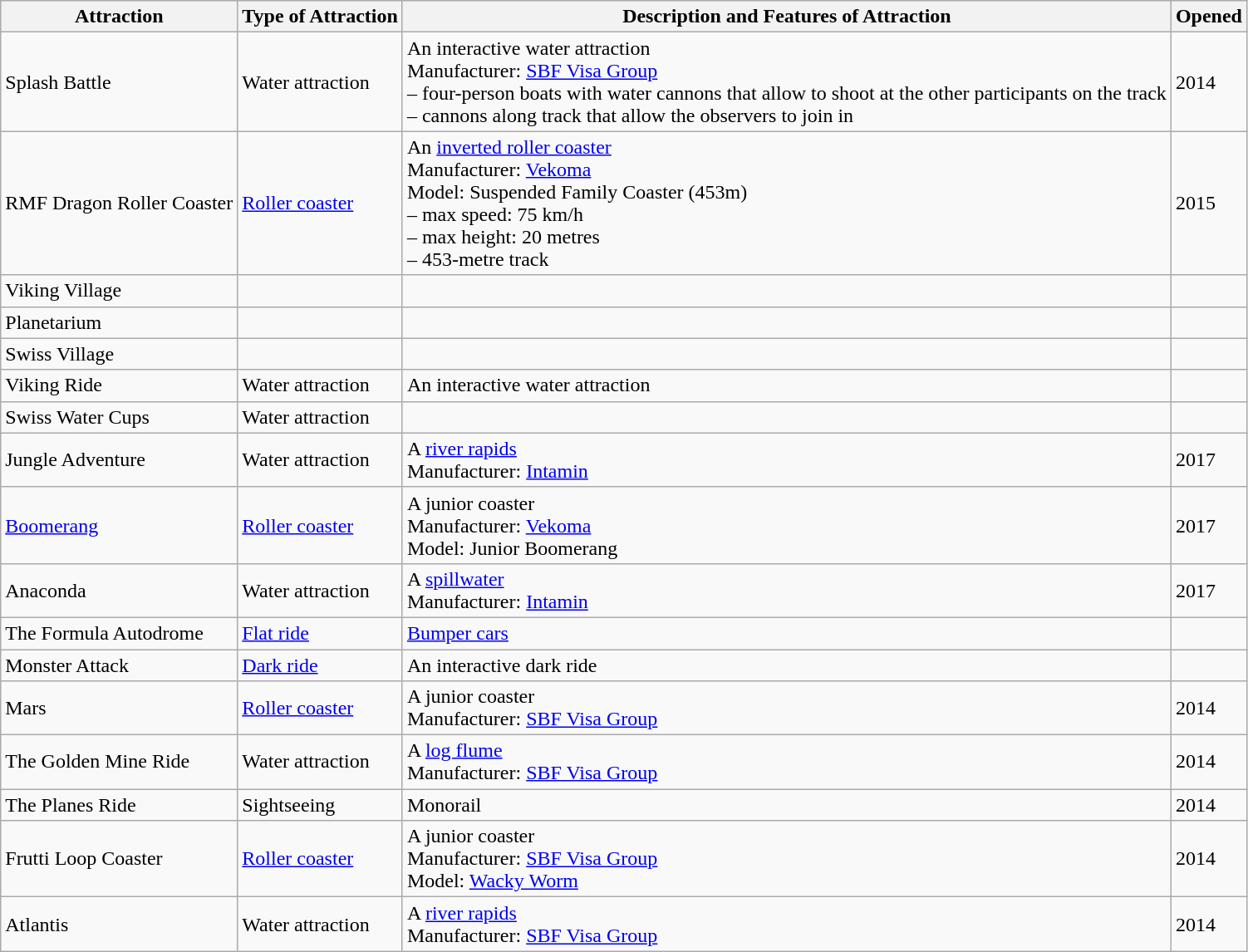<table class="wikitable">
<tr>
<th>Attraction</th>
<th>Type of Attraction</th>
<th>Description and Features of Attraction</th>
<th>Opened</th>
</tr>
<tr>
<td>Splash Battle</td>
<td>Water attraction</td>
<td>An interactive water attraction<br>Manufacturer: <a href='#'>SBF Visa Group</a><br>– four-person boats with water cannons that allow to shoot at the other participants on the track<br>– cannons along track that allow the observers to join in</td>
<td>2014</td>
</tr>
<tr>
<td>RMF Dragon Roller Coaster</td>
<td><a href='#'>Roller coaster</a></td>
<td>An <a href='#'>inverted roller coaster</a><br>Manufacturer: <a href='#'>Vekoma</a><br>Model: Suspended Family Coaster (453m)<br>– max speed: 75 km/h<br>– max height: 20 metres<br>– 453-metre track</td>
<td>2015</td>
</tr>
<tr>
<td>Viking Village</td>
<td></td>
<td></td>
<td></td>
</tr>
<tr>
<td>Planetarium</td>
<td></td>
<td></td>
<td></td>
</tr>
<tr>
<td>Swiss Village</td>
<td></td>
<td></td>
<td></td>
</tr>
<tr>
<td>Viking Ride</td>
<td>Water attraction</td>
<td>An interactive water attraction</td>
<td></td>
</tr>
<tr>
<td>Swiss Water Cups</td>
<td>Water attraction</td>
<td></td>
<td></td>
</tr>
<tr>
<td>Jungle Adventure</td>
<td>Water attraction</td>
<td>A <a href='#'>river rapids</a><br>Manufacturer: <a href='#'>Intamin</a></td>
<td>2017</td>
</tr>
<tr>
<td><a href='#'>Boomerang</a></td>
<td><a href='#'>Roller coaster</a></td>
<td>A junior coaster<br>Manufacturer: <a href='#'>Vekoma</a><br>Model: Junior Boomerang</td>
<td>2017</td>
</tr>
<tr>
<td>Anaconda</td>
<td>Water attraction</td>
<td>A <a href='#'>spillwater</a><br>Manufacturer: <a href='#'>Intamin</a></td>
<td>2017</td>
</tr>
<tr>
<td>The Formula Autodrome</td>
<td><a href='#'>Flat ride</a></td>
<td><a href='#'>Bumper cars</a></td>
<td></td>
</tr>
<tr>
<td>Monster Attack</td>
<td><a href='#'>Dark ride</a></td>
<td>An interactive dark ride</td>
<td></td>
</tr>
<tr>
<td>Mars</td>
<td><a href='#'>Roller coaster</a></td>
<td>A junior coaster<br>Manufacturer: <a href='#'>SBF Visa Group</a></td>
<td>2014</td>
</tr>
<tr>
<td>The Golden Mine Ride</td>
<td>Water attraction</td>
<td>A <a href='#'>log flume</a><br>Manufacturer: <a href='#'>SBF Visa Group</a></td>
<td>2014</td>
</tr>
<tr>
<td>The Planes Ride</td>
<td>Sightseeing</td>
<td>Monorail</td>
<td>2014</td>
</tr>
<tr>
<td>Frutti Loop Coaster</td>
<td><a href='#'>Roller coaster</a></td>
<td>A junior coaster<br>Manufacturer: <a href='#'>SBF Visa Group</a><br>Model: <a href='#'>Wacky Worm</a></td>
<td>2014</td>
</tr>
<tr>
<td>Atlantis</td>
<td>Water attraction</td>
<td>A <a href='#'>river rapids</a><br>Manufacturer: <a href='#'>SBF Visa Group</a></td>
<td>2014</td>
</tr>
</table>
